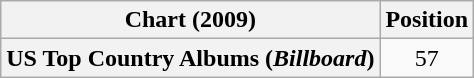<table class="wikitable plainrowheaders" style="text-align:center">
<tr>
<th scope="col">Chart (2009)</th>
<th scope="col">Position</th>
</tr>
<tr>
<th scope="row">US Top Country Albums (<em>Billboard</em>)</th>
<td>57</td>
</tr>
</table>
